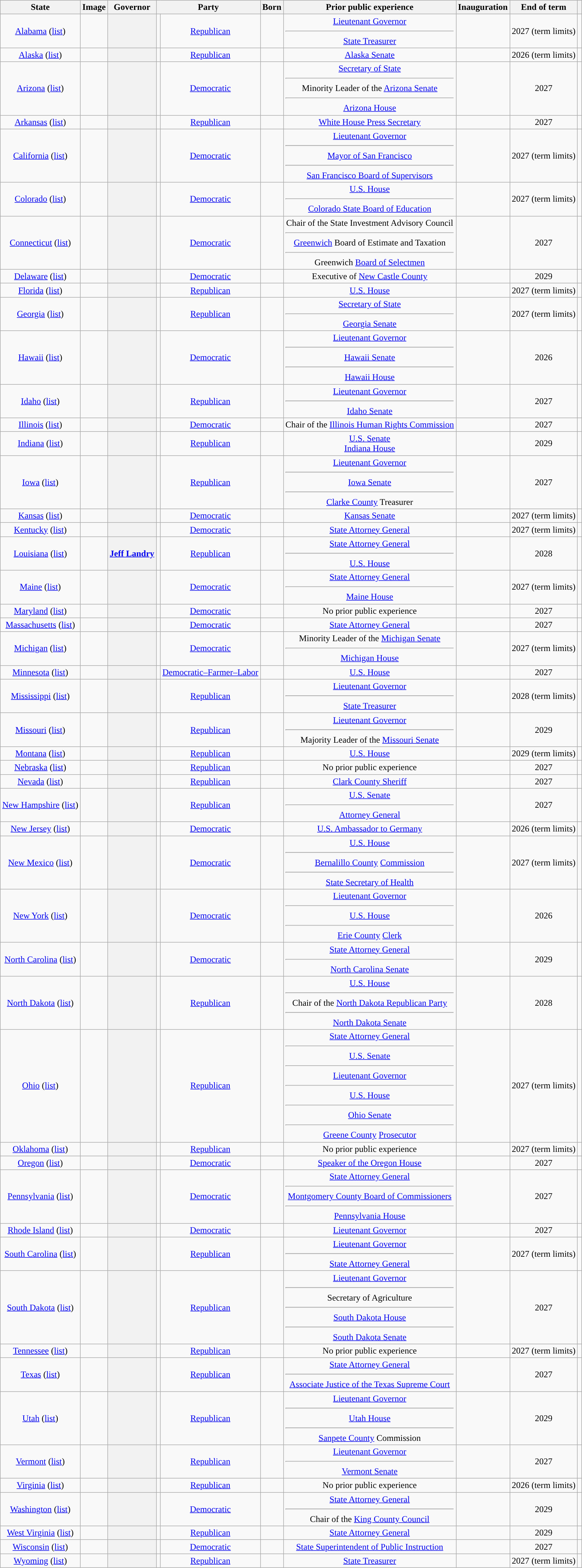<table class="wikitable sortable mw-collapsible sticky-header-multi" style="text-align:center">
<tr>
<th scope="col">State</th>
<th scope="col" class=unsortable>Image</th>
<th scope="col">Governor</th>
<th scope="colgroup" colspan=2>Party</th>
<th scope="col">Born</th>
<th scope="col" class=unsortable>Prior public experience</th>
<th scope="col">Inauguration</th>
<th scope="col">End of term</th>
<th scope="col" class=unsortable></th>
</tr>
<tr id="A">
<td><a href='#'>Alabama</a> (<a href='#'>list</a>)</td>
<td></td>
<th scope="row"></th>
<td style="background-color:"></td>
<td><a href='#'>Republican</a></td>
<td></td>
<td><a href='#'>Lieutenant Governor</a><hr><a href='#'>State Treasurer</a></td>
<td></td>
<td>2027 (term limits)</td>
<td></td>
</tr>
<tr>
<td><a href='#'>Alaska</a> (<a href='#'>list</a>)</td>
<td></td>
<th scope="row"></th>
<td style="background-color:"></td>
<td><a href='#'>Republican</a></td>
<td></td>
<td><a href='#'>Alaska Senate</a></td>
<td></td>
<td>2026 (term limits)</td>
<td></td>
</tr>
<tr>
<td><a href='#'>Arizona</a> (<a href='#'>list</a>)</td>
<td></td>
<th scope="row"></th>
<td style="background-color:"></td>
<td><a href='#'>Democratic</a></td>
<td></td>
<td><a href='#'>Secretary of State</a><hr>Minority Leader of the <a href='#'>Arizona Senate</a><hr><a href='#'>Arizona House</a></td>
<td></td>
<td>2027</td>
<td></td>
</tr>
<tr>
<td><a href='#'>Arkansas</a> (<a href='#'>list</a>)</td>
<td></td>
<th scope="row"></th>
<td style="background-color:"></td>
<td><a href='#'>Republican</a></td>
<td></td>
<td><a href='#'>White House Press Secretary</a></td>
<td></td>
<td>2027</td>
<td></td>
</tr>
<tr id="C">
<td><a href='#'>California</a> (<a href='#'>list</a>)</td>
<td></td>
<th scope="row"></th>
<td style="background-color:"></td>
<td><a href='#'>Democratic</a></td>
<td></td>
<td><a href='#'>Lieutenant Governor</a><hr><a href='#'>Mayor of San Francisco</a><hr><a href='#'>San Francisco Board of Supervisors</a></td>
<td></td>
<td>2027 (term limits)</td>
<td></td>
</tr>
<tr>
<td><a href='#'>Colorado</a> (<a href='#'>list</a>)</td>
<td></td>
<th scope="row"></th>
<td style="background-color:"></td>
<td><a href='#'>Democratic</a></td>
<td></td>
<td><a href='#'>U.S. House</a><hr><a href='#'>Colorado State Board of Education</a></td>
<td></td>
<td>2027 (term limits)</td>
<td></td>
</tr>
<tr>
<td><a href='#'>Connecticut</a> (<a href='#'>list</a>)</td>
<td></td>
<th scope="row"></th>
<td style="background-color:"></td>
<td><a href='#'>Democratic</a></td>
<td></td>
<td>Chair of the State Investment Advisory Council<hr><a href='#'>Greenwich</a> Board of Estimate and Taxation<hr>Greenwich <a href='#'>Board of Selectmen</a></td>
<td></td>
<td>2027</td>
<td></td>
</tr>
<tr id="D">
<td><a href='#'>Delaware</a> (<a href='#'>list</a>)</td>
<td></td>
<th scope="row"></th>
<td style="background-color:"></td>
<td><a href='#'>Democratic</a></td>
<td></td>
<td>Executive of <a href='#'>New Castle County</a></td>
<td></td>
<td>2029</td>
<td></td>
</tr>
<tr id="F">
<td><a href='#'>Florida</a> (<a href='#'>list</a>)</td>
<td></td>
<th scope="row"></th>
<td style="background-color:"></td>
<td><a href='#'>Republican</a></td>
<td></td>
<td><a href='#'>U.S. House</a></td>
<td></td>
<td>2027 (term limits)</td>
<td></td>
</tr>
<tr id="G">
<td><a href='#'>Georgia</a> (<a href='#'>list</a>)</td>
<td></td>
<th scope="row"></th>
<td style="background-color:"></td>
<td><a href='#'>Republican</a></td>
<td></td>
<td><a href='#'>Secretary of State</a><hr><a href='#'>Georgia Senate</a></td>
<td></td>
<td>2027 (term limits)</td>
<td></td>
</tr>
<tr id="H">
<td><a href='#'>Hawaii</a> (<a href='#'>list</a>)</td>
<td></td>
<th scope="row"></th>
<td style="background-color:"></td>
<td><a href='#'>Democratic</a></td>
<td></td>
<td><a href='#'>Lieutenant Governor</a><hr><a href='#'>Hawaii Senate</a><hr><a href='#'>Hawaii House</a></td>
<td></td>
<td>2026</td>
<td></td>
</tr>
<tr id="I">
<td><a href='#'>Idaho</a> (<a href='#'>list</a>)</td>
<td></td>
<th scope="row"></th>
<td style="background-color:"></td>
<td><a href='#'>Republican</a></td>
<td></td>
<td><a href='#'>Lieutenant Governor</a><hr><a href='#'>Idaho Senate</a></td>
<td></td>
<td>2027</td>
<td></td>
</tr>
<tr>
<td><a href='#'>Illinois</a> (<a href='#'>list</a>)</td>
<td></td>
<th scope="row"></th>
<td style="background-color:"></td>
<td><a href='#'>Democratic</a></td>
<td></td>
<td>Chair of the <a href='#'>Illinois Human Rights Commission</a></td>
<td></td>
<td>2027</td>
<td></td>
</tr>
<tr>
<td><a href='#'>Indiana</a> (<a href='#'>list</a>)</td>
<td></td>
<th scope="row"></th>
<td style="background-color:"></td>
<td><a href='#'>Republican</a></td>
<td></td>
<td><a href='#'>U.S. Senate</a><br><a href='#'>Indiana House</a></td>
<td></td>
<td>2029</td>
<td></td>
</tr>
<tr>
<td><a href='#'>Iowa</a> (<a href='#'>list</a>)</td>
<td></td>
<th scope="row"></th>
<td style="background-color:"></td>
<td><a href='#'>Republican</a></td>
<td></td>
<td><a href='#'>Lieutenant Governor</a><hr><a href='#'>Iowa Senate</a><hr><a href='#'>Clarke County</a> Treasurer</td>
<td></td>
<td>2027</td>
<td></td>
</tr>
<tr id="K">
<td><a href='#'>Kansas</a> (<a href='#'>list</a>)</td>
<td></td>
<th scope="row"></th>
<td style="background-color:"></td>
<td><a href='#'>Democratic</a></td>
<td></td>
<td><a href='#'>Kansas Senate</a></td>
<td></td>
<td>2027 (term limits)</td>
<td></td>
</tr>
<tr>
<td><a href='#'>Kentucky</a> (<a href='#'>list</a>)</td>
<td></td>
<th scope="row"></th>
<td style="background-color:"></td>
<td><a href='#'>Democratic</a></td>
<td></td>
<td><a href='#'>State Attorney General</a></td>
<td></td>
<td>2027 (term limits)</td>
<td></td>
</tr>
<tr id="L">
<td><a href='#'>Louisiana</a> (<a href='#'>list</a>)</td>
<td></td>
<th scope="row"><a href='#'>Jeff Landry</a></th>
<td style="background-color:"></td>
<td><a href='#'>Republican</a></td>
<td></td>
<td><a href='#'>State Attorney General</a><hr><a href='#'>U.S. House</a></td>
<td></td>
<td>2028</td>
<td></td>
</tr>
<tr id="M">
<td><a href='#'>Maine</a> (<a href='#'>list</a>)</td>
<td></td>
<th scope="row"></th>
<td style="background-color:"></td>
<td><a href='#'>Democratic</a></td>
<td></td>
<td><a href='#'>State Attorney General</a><hr><a href='#'>Maine House</a></td>
<td></td>
<td>2027 (term limits)</td>
<td></td>
</tr>
<tr>
<td><a href='#'>Maryland</a> (<a href='#'>list</a>)</td>
<td></td>
<th scope="row"></th>
<td style="background-color:"></td>
<td><a href='#'>Democratic</a></td>
<td></td>
<td>No prior public experience</td>
<td></td>
<td>2027</td>
<td></td>
</tr>
<tr>
<td><a href='#'>Massachusetts</a> (<a href='#'>list</a>)</td>
<td></td>
<th scope="row"></th>
<td style="background-color:"></td>
<td><a href='#'>Democratic</a></td>
<td></td>
<td><a href='#'>State Attorney General</a></td>
<td></td>
<td>2027</td>
<td></td>
</tr>
<tr>
<td><a href='#'>Michigan</a> (<a href='#'>list</a>)</td>
<td></td>
<th scope="row"></th>
<td style="background-color:"></td>
<td><a href='#'>Democratic</a></td>
<td></td>
<td>Minority Leader of the <a href='#'>Michigan Senate</a><hr><a href='#'>Michigan House</a></td>
<td></td>
<td>2027 (term limits)</td>
<td></td>
</tr>
<tr>
<td><a href='#'>Minnesota</a> (<a href='#'>list</a>)</td>
<td></td>
<th scope="row"></th>
<td style="background-color:"></td>
<td><a href='#'>Democratic–Farmer–Labor</a></td>
<td></td>
<td><a href='#'>U.S. House</a></td>
<td></td>
<td>2027</td>
<td></td>
</tr>
<tr>
<td><a href='#'>Mississippi</a> (<a href='#'>list</a>)</td>
<td></td>
<th scope="row"></th>
<td style="background-color:"></td>
<td><a href='#'>Republican</a></td>
<td></td>
<td><a href='#'>Lieutenant Governor</a><hr><a href='#'>State Treasurer</a></td>
<td></td>
<td>2028 (term limits)</td>
<td></td>
</tr>
<tr>
<td><a href='#'>Missouri</a> (<a href='#'>list</a>)</td>
<td></td>
<th scope="row"></th>
<td style="background-color:"></td>
<td><a href='#'>Republican</a></td>
<td></td>
<td><a href='#'>Lieutenant Governor</a><hr>Majority Leader of the <a href='#'>Missouri Senate</a></td>
<td></td>
<td>2029</td>
<td></td>
</tr>
<tr>
<td><a href='#'>Montana</a> (<a href='#'>list</a>)</td>
<td></td>
<th scope="row"></th>
<td style="background-color:"></td>
<td><a href='#'>Republican</a></td>
<td></td>
<td><a href='#'>U.S. House</a></td>
<td></td>
<td>2029 (term limits)</td>
<td></td>
</tr>
<tr id="N">
<td><a href='#'>Nebraska</a> (<a href='#'>list</a>)</td>
<td></td>
<th scope="row"></th>
<td style="background-color:"></td>
<td><a href='#'>Republican</a></td>
<td></td>
<td>No prior public experience</td>
<td></td>
<td>2027</td>
<td></td>
</tr>
<tr>
<td><a href='#'>Nevada</a> (<a href='#'>list</a>)</td>
<td></td>
<th scope="row"></th>
<td style="background-color:"></td>
<td><a href='#'>Republican</a></td>
<td></td>
<td><a href='#'>Clark County Sheriff</a></td>
<td></td>
<td>2027</td>
<td></td>
</tr>
<tr>
<td><a href='#'>New Hampshire</a> (<a href='#'>list</a>)</td>
<td></td>
<th scope="row"></th>
<td style="background-color:"></td>
<td><a href='#'>Republican</a></td>
<td></td>
<td><a href='#'>U.S. Senate</a><hr><a href='#'>Attorney General</a></td>
<td></td>
<td>2027</td>
<td></td>
</tr>
<tr>
<td><a href='#'>New Jersey</a> (<a href='#'>list</a>)</td>
<td></td>
<th scope="row"></th>
<td style="background-color:"></td>
<td><a href='#'>Democratic</a></td>
<td></td>
<td><a href='#'>U.S. Ambassador to Germany</a></td>
<td></td>
<td>2026 (term limits)</td>
<td></td>
</tr>
<tr>
<td><a href='#'>New Mexico</a> (<a href='#'>list</a>)</td>
<td></td>
<th scope="row"></th>
<td style="background-color:"></td>
<td><a href='#'>Democratic</a></td>
<td></td>
<td><a href='#'>U.S. House</a><hr><a href='#'>Bernalillo County</a> <a href='#'>Commission</a><hr><a href='#'>State Secretary of Health</a></td>
<td></td>
<td>2027 (term limits)</td>
<td></td>
</tr>
<tr>
<td><a href='#'>New York</a> (<a href='#'>list</a>)</td>
<td></td>
<th scope="row"></th>
<td style="background-color:"></td>
<td><a href='#'>Democratic</a></td>
<td></td>
<td><a href='#'>Lieutenant Governor</a><hr><a href='#'>U.S. House</a><hr><a href='#'>Erie County</a> <a href='#'>Clerk</a></td>
<td></td>
<td>2026</td>
<td></td>
</tr>
<tr>
<td><a href='#'>North Carolina</a> (<a href='#'>list</a>)</td>
<td></td>
<th scope="row"></th>
<td style="background-color:"></td>
<td><a href='#'>Democratic</a></td>
<td></td>
<td><a href='#'>State Attorney General</a><hr><a href='#'>North Carolina Senate</a></td>
<td></td>
<td>2029</td>
<td></td>
</tr>
<tr>
<td><a href='#'>North Dakota</a> (<a href='#'>list</a>)</td>
<td></td>
<th scope="row"></th>
<td style="background-color:"></td>
<td><a href='#'>Republican</a></td>
<td></td>
<td><a href='#'>U.S. House</a><hr>Chair of the <a href='#'>North Dakota Republican Party</a><hr><a href='#'>North Dakota Senate</a></td>
<td></td>
<td>2028</td>
<td></td>
</tr>
<tr id="O">
<td><a href='#'>Ohio</a> (<a href='#'>list</a>)</td>
<td></td>
<th scope="row"></th>
<td style="background-color:"></td>
<td><a href='#'>Republican</a></td>
<td></td>
<td><a href='#'>State Attorney General</a><hr><a href='#'>U.S. Senate</a><hr><a href='#'>Lieutenant Governor</a><hr><a href='#'>U.S. House</a><hr><a href='#'>Ohio Senate</a><hr><a href='#'>Greene County</a> <a href='#'>Prosecutor</a></td>
<td></td>
<td>2027 (term limits)</td>
<td></td>
</tr>
<tr>
<td><a href='#'>Oklahoma</a> (<a href='#'>list</a>)</td>
<td></td>
<th scope="row"></th>
<td style="background-color:"></td>
<td><a href='#'>Republican</a></td>
<td></td>
<td>No prior public experience</td>
<td></td>
<td>2027 (term limits)</td>
<td></td>
</tr>
<tr>
<td><a href='#'>Oregon</a> (<a href='#'>list</a>)</td>
<td></td>
<th scope="row"></th>
<td style="background-color:"></td>
<td><a href='#'>Democratic</a></td>
<td></td>
<td><a href='#'>Speaker of the Oregon House</a></td>
<td></td>
<td>2027</td>
<td></td>
</tr>
<tr id="P">
<td><a href='#'>Pennsylvania</a> (<a href='#'>list</a>)</td>
<td></td>
<th scope="row"></th>
<td style="background-color:"></td>
<td><a href='#'>Democratic</a></td>
<td></td>
<td><a href='#'>State Attorney General</a><hr><a href='#'>Montgomery County Board of Commissioners</a><hr><a href='#'>Pennsylvania House</a></td>
<td></td>
<td>2027</td>
<td></td>
</tr>
<tr id="R">
<td><a href='#'>Rhode Island</a> (<a href='#'>list</a>)</td>
<td></td>
<th scope="row"></th>
<td style="background-color:"></td>
<td><a href='#'>Democratic</a></td>
<td></td>
<td><a href='#'>Lieutenant Governor</a></td>
<td></td>
<td>2027</td>
<td></td>
</tr>
<tr id="S">
<td><a href='#'>South Carolina</a> (<a href='#'>list</a>)</td>
<td></td>
<th scope="row"></th>
<td style="background-color:"></td>
<td><a href='#'>Republican</a></td>
<td></td>
<td><a href='#'>Lieutenant Governor</a><hr><a href='#'>State Attorney General</a></td>
<td></td>
<td>2027 (term limits)</td>
<td></td>
</tr>
<tr>
<td><a href='#'>South Dakota</a> (<a href='#'>list</a>)</td>
<td></td>
<th scope="row"></th>
<td style="background-color:"></td>
<td><a href='#'>Republican</a></td>
<td></td>
<td><a href='#'>Lieutenant Governor</a><hr>Secretary of Agriculture<hr><a href='#'>South Dakota House</a><hr><a href='#'>South Dakota Senate</a></td>
<td></td>
<td>2027</td>
<td></td>
</tr>
<tr id="T">
<td><a href='#'>Tennessee</a> (<a href='#'>list</a>)</td>
<td></td>
<th scope="row"></th>
<td style="background-color:"></td>
<td><a href='#'>Republican</a></td>
<td></td>
<td>No prior public experience</td>
<td></td>
<td>2027 (term limits)</td>
<td></td>
</tr>
<tr>
<td><a href='#'>Texas</a> (<a href='#'>list</a>)</td>
<td></td>
<th scope="row"></th>
<td style="background-color:"></td>
<td><a href='#'>Republican</a></td>
<td></td>
<td><a href='#'>State Attorney General</a><hr><a href='#'>Associate Justice of the Texas Supreme Court</a></td>
<td></td>
<td>2027</td>
<td></td>
</tr>
<tr id="U">
<td><a href='#'>Utah</a> (<a href='#'>list</a>)</td>
<td></td>
<th scope="row"></th>
<td style="background-color:"></td>
<td><a href='#'>Republican</a></td>
<td></td>
<td><a href='#'>Lieutenant Governor</a><hr><a href='#'>Utah House</a><hr><a href='#'>Sanpete County</a> Commission</td>
<td></td>
<td>2029</td>
<td></td>
</tr>
<tr id="V">
<td><a href='#'>Vermont</a> (<a href='#'>list</a>)</td>
<td></td>
<th scope="row"></th>
<td style="background-color:"></td>
<td><a href='#'>Republican</a></td>
<td></td>
<td><a href='#'>Lieutenant Governor</a><hr><a href='#'>Vermont Senate</a></td>
<td></td>
<td>2027</td>
<td></td>
</tr>
<tr>
<td><a href='#'>Virginia</a> (<a href='#'>list</a>)</td>
<td></td>
<th scope="row"></th>
<td style="background-color:"></td>
<td><a href='#'>Republican</a></td>
<td></td>
<td>No prior public experience</td>
<td></td>
<td>2026 (term limits)</td>
<td></td>
</tr>
<tr id="W">
<td><a href='#'>Washington</a> (<a href='#'>list</a>)</td>
<td></td>
<th scope="row"></th>
<td style="background-color:"></td>
<td><a href='#'>Democratic</a></td>
<td></td>
<td><a href='#'>State Attorney General</a><hr>Chair of the <a href='#'>King County Council</a></td>
<td></td>
<td>2029</td>
<td></td>
</tr>
<tr>
<td><a href='#'>West Virginia</a> (<a href='#'>list</a>)</td>
<td></td>
<th scope="row"></th>
<td style="background-color:"></td>
<td><a href='#'>Republican</a></td>
<td></td>
<td><a href='#'>State Attorney General</a></td>
<td></td>
<td>2029</td>
<td></td>
</tr>
<tr>
<td><a href='#'>Wisconsin</a> (<a href='#'>list</a>)</td>
<td></td>
<th scope="row"></th>
<td style="background-color:"></td>
<td><a href='#'>Democratic</a></td>
<td></td>
<td><a href='#'>State Superintendent of Public Instruction</a></td>
<td></td>
<td>2027</td>
<td></td>
</tr>
<tr>
<td><a href='#'>Wyoming</a> (<a href='#'>list</a>)</td>
<td></td>
<th scope="row"></th>
<td style="background-color:"></td>
<td><a href='#'>Republican</a></td>
<td></td>
<td><a href='#'>State Treasurer</a></td>
<td></td>
<td>2027 (term limits)</td>
<td></td>
</tr>
</table>
